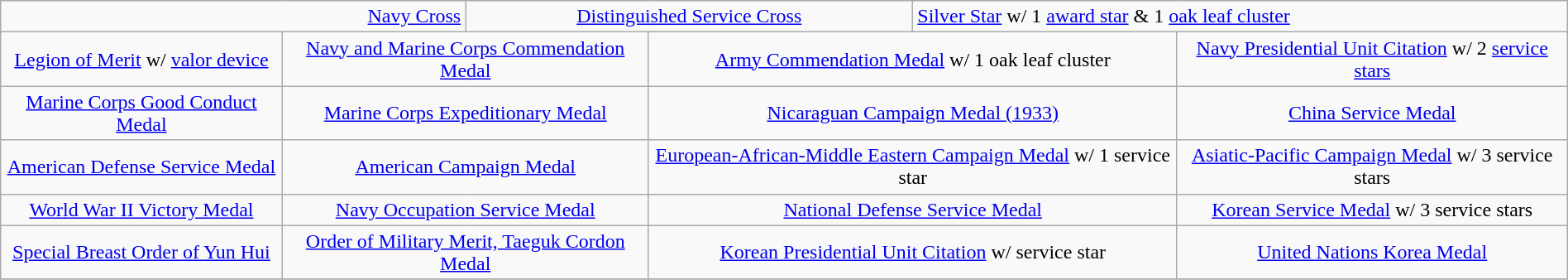<table class="wikitable" style="margin:1em auto; text-align:center;">
<tr>
<td colspan="4" align="right"><a href='#'>Navy Cross</a></td>
<td colspan="4"><a href='#'>Distinguished Service Cross</a></td>
<td colspan="4" align="left"><a href='#'>Silver Star</a> w/ 1 <a href='#'>award star</a> & 1 <a href='#'>oak leaf cluster</a></td>
</tr>
<tr>
<td colspan="3"><a href='#'>Legion of Merit</a> w/ <a href='#'>valor device</a></td>
<td colspan="3"><a href='#'>Navy and Marine Corps Commendation Medal</a></td>
<td colspan="3"><a href='#'>Army Commendation Medal</a> w/ 1 oak leaf cluster</td>
<td colspan="3"><a href='#'>Navy Presidential Unit Citation</a> w/ 2 <a href='#'>service stars</a></td>
</tr>
<tr>
<td colspan="3"><a href='#'>Marine Corps Good Conduct Medal</a></td>
<td colspan="3"><a href='#'>Marine Corps Expeditionary Medal</a></td>
<td colspan="3"><a href='#'>Nicaraguan Campaign Medal (1933)</a></td>
<td colspan="3"><a href='#'>China Service Medal</a></td>
</tr>
<tr>
<td colspan="3"><a href='#'>American Defense Service Medal</a></td>
<td colspan="3"><a href='#'>American Campaign Medal</a></td>
<td colspan="3"><a href='#'>European-African-Middle Eastern Campaign Medal</a> w/ 1 service star</td>
<td colspan="3"><a href='#'>Asiatic-Pacific Campaign Medal</a> w/ 3 service stars</td>
</tr>
<tr>
<td colspan="3"><a href='#'>World War II Victory Medal</a></td>
<td colspan="3"><a href='#'>Navy Occupation Service Medal</a></td>
<td colspan="3"><a href='#'>National Defense Service Medal</a></td>
<td colspan="3"><a href='#'>Korean Service Medal</a> w/ 3 service stars</td>
</tr>
<tr>
<td colspan="3"><a href='#'>Special Breast Order of Yun Hui</a></td>
<td colspan="3"><a href='#'>Order of Military Merit, Taeguk Cordon Medal</a></td>
<td colspan="3"><a href='#'>Korean Presidential Unit Citation</a> w/ service star</td>
<td colspan="3"><a href='#'>United Nations Korea Medal</a></td>
</tr>
<tr>
</tr>
</table>
